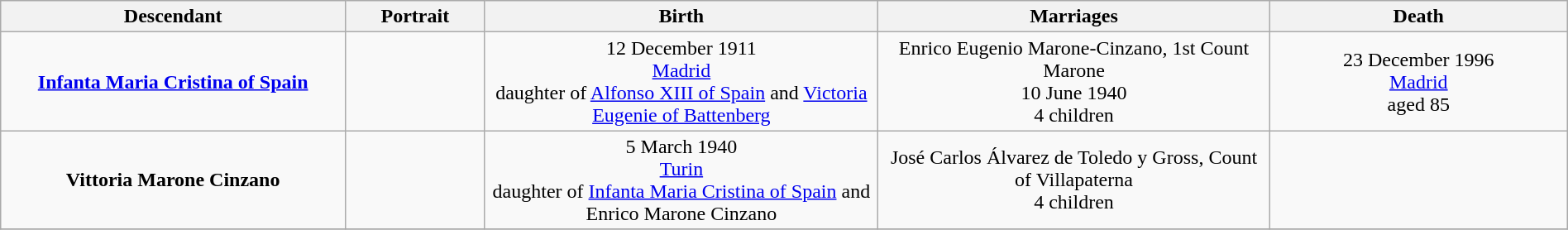<table style="text-align:center; width:100%" class="wikitable">
<tr>
<th width=22%>Descendant</th>
<th width=105px>Portrait</th>
<th>Birth</th>
<th width=25%>Marriages</th>
<th width=19%>Death</th>
</tr>
<tr>
<td><strong><a href='#'>Infanta Maria Cristina of Spain</a></strong></td>
<td></td>
<td>12 December 1911 <br><a href='#'>Madrid</a><br>daughter of <a href='#'>Alfonso XIII of Spain</a> and <a href='#'>Victoria Eugenie of Battenberg</a></td>
<td>Enrico Eugenio Marone-Cinzano, 1st Count Marone<br>10 June 1940<br>4 children</td>
<td>23 December 1996<br><a href='#'>Madrid</a><br>aged 85</td>
</tr>
<tr>
<td><strong>Vittoria Marone Cinzano</strong></td>
<td></td>
<td>5 March 1940 <br><a href='#'>Turin</a><br>daughter of <a href='#'>Infanta Maria Cristina of Spain</a> and Enrico Marone Cinzano</td>
<td>José Carlos Álvarez de Toledo y Gross, Count of Villapaterna<br>4 children</td>
<td></td>
</tr>
<tr>
</tr>
</table>
